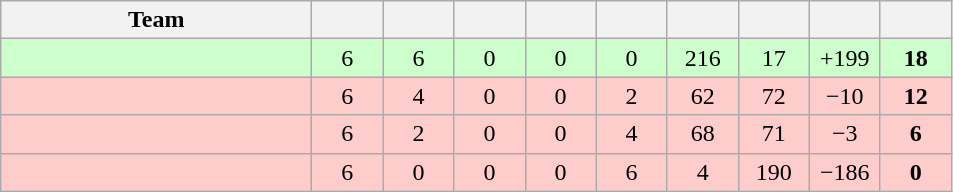<table class=wikitable style="text-align:center">
<tr>
<th width=200>Team</th>
<th width=40></th>
<th width=40></th>
<th width=40></th>
<th width=40></th>
<th width=40></th>
<th width=40></th>
<th width=40></th>
<th width=40></th>
<th width=40></th>
</tr>
<tr bgcolor=ccffcc>
<td align=left></td>
<td>6</td>
<td>6</td>
<td>0</td>
<td>0</td>
<td>0</td>
<td>216</td>
<td>17</td>
<td>+199</td>
<td><strong>18</strong></td>
</tr>
<tr bgcolor=ffcccc>
<td align=left></td>
<td>6</td>
<td>4</td>
<td>0</td>
<td>0</td>
<td>2</td>
<td>62</td>
<td>72</td>
<td>−10</td>
<td><strong>12</strong></td>
</tr>
<tr bgcolor=ffcccc>
<td align=left></td>
<td>6</td>
<td>2</td>
<td>0</td>
<td>0</td>
<td>4</td>
<td>68</td>
<td>71</td>
<td>−3</td>
<td><strong>6</strong></td>
</tr>
<tr bgcolor=ffcccc>
<td align=left></td>
<td>6</td>
<td>0</td>
<td>0</td>
<td>0</td>
<td>6</td>
<td>4</td>
<td>190</td>
<td>−186</td>
<td><strong>0</strong></td>
</tr>
</table>
